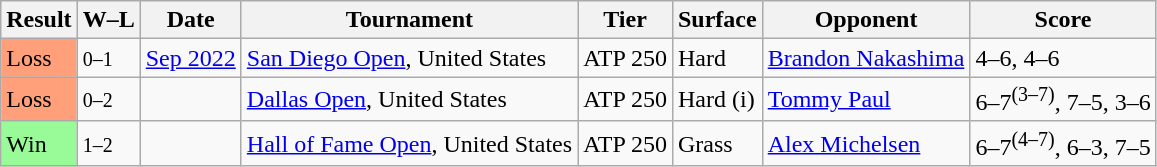<table class="sortable wikitable">
<tr>
<th>Result</th>
<th class="unsortable">W–L</th>
<th>Date</th>
<th>Tournament</th>
<th>Tier</th>
<th>Surface</th>
<th>Opponent</th>
<th class="unsortable">Score</th>
</tr>
<tr>
<td bgcolor=FFA07A>Loss</td>
<td><small>0–1</small></td>
<td><a href='#'>Sep 2022</a></td>
<td><a href='#'>San Diego Open</a>, United States</td>
<td>ATP 250</td>
<td>Hard</td>
<td> <a href='#'>Brandon Nakashima</a></td>
<td>4–6, 4–6</td>
</tr>
<tr>
<td bgcolor=FFA07A>Loss</td>
<td><small>0–2</small></td>
<td><a href='#'></a></td>
<td><a href='#'>Dallas Open</a>, United States</td>
<td>ATP 250</td>
<td>Hard (i)</td>
<td> <a href='#'>Tommy Paul</a></td>
<td>6–7<sup>(3–7)</sup>, 7–5, 3–6</td>
</tr>
<tr>
<td bgcolor=98FB98>Win</td>
<td><small>1–2</small></td>
<td><a href='#'></a></td>
<td><a href='#'>Hall of Fame Open</a>, United States</td>
<td>ATP 250</td>
<td>Grass</td>
<td> <a href='#'>Alex Michelsen</a></td>
<td>6–7<sup>(4–7)</sup>, 6–3, 7–5</td>
</tr>
</table>
